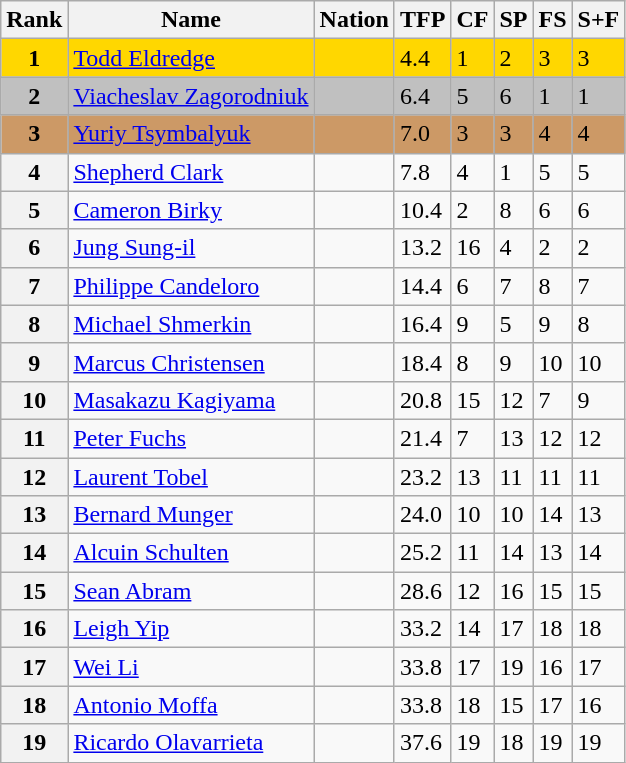<table class="wikitable sortable">
<tr>
<th>Rank</th>
<th>Name</th>
<th>Nation</th>
<th>TFP</th>
<th>CF</th>
<th>SP</th>
<th>FS</th>
<th>S+F</th>
</tr>
<tr bgcolor=gold>
<td align=center><strong>1</strong></td>
<td><a href='#'>Todd Eldredge</a></td>
<td></td>
<td>4.4</td>
<td>1</td>
<td>2</td>
<td>3</td>
<td>3</td>
</tr>
<tr bgcolor=silver>
<td align=center><strong>2</strong></td>
<td><a href='#'>Viacheslav Zagorodniuk</a></td>
<td></td>
<td>6.4</td>
<td>5</td>
<td>6</td>
<td>1</td>
<td>1</td>
</tr>
<tr bgcolor=cc9966>
<td align=center><strong>3</strong></td>
<td><a href='#'>Yuriy Tsymbalyuk</a></td>
<td></td>
<td>7.0</td>
<td>3</td>
<td>3</td>
<td>4</td>
<td>4</td>
</tr>
<tr>
<th>4</th>
<td><a href='#'>Shepherd Clark</a></td>
<td></td>
<td>7.8</td>
<td>4</td>
<td>1</td>
<td>5</td>
<td>5</td>
</tr>
<tr>
<th>5</th>
<td><a href='#'>Cameron Birky</a></td>
<td></td>
<td>10.4</td>
<td>2</td>
<td>8</td>
<td>6</td>
<td>6</td>
</tr>
<tr>
<th>6</th>
<td><a href='#'>Jung Sung-il</a></td>
<td></td>
<td>13.2</td>
<td>16</td>
<td>4</td>
<td>2</td>
<td>2</td>
</tr>
<tr>
<th>7</th>
<td><a href='#'>Philippe Candeloro</a></td>
<td></td>
<td>14.4</td>
<td>6</td>
<td>7</td>
<td>8</td>
<td>7</td>
</tr>
<tr>
<th>8</th>
<td><a href='#'>Michael Shmerkin</a></td>
<td></td>
<td>16.4</td>
<td>9</td>
<td>5</td>
<td>9</td>
<td>8</td>
</tr>
<tr>
<th>9</th>
<td><a href='#'>Marcus Christensen</a></td>
<td></td>
<td>18.4</td>
<td>8</td>
<td>9</td>
<td>10</td>
<td>10</td>
</tr>
<tr>
<th>10</th>
<td><a href='#'>Masakazu Kagiyama</a></td>
<td></td>
<td>20.8</td>
<td>15</td>
<td>12</td>
<td>7</td>
<td>9</td>
</tr>
<tr>
<th>11</th>
<td><a href='#'>Peter Fuchs</a></td>
<td></td>
<td>21.4</td>
<td>7</td>
<td>13</td>
<td>12</td>
<td>12</td>
</tr>
<tr>
<th>12</th>
<td><a href='#'>Laurent Tobel</a></td>
<td></td>
<td>23.2</td>
<td>13</td>
<td>11</td>
<td>11</td>
<td>11</td>
</tr>
<tr>
<th>13</th>
<td><a href='#'>Bernard Munger</a></td>
<td></td>
<td>24.0</td>
<td>10</td>
<td>10</td>
<td>14</td>
<td>13</td>
</tr>
<tr>
<th>14</th>
<td><a href='#'>Alcuin Schulten</a></td>
<td></td>
<td>25.2</td>
<td>11</td>
<td>14</td>
<td>13</td>
<td>14</td>
</tr>
<tr>
<th>15</th>
<td><a href='#'>Sean Abram</a></td>
<td></td>
<td>28.6</td>
<td>12</td>
<td>16</td>
<td>15</td>
<td>15</td>
</tr>
<tr>
<th>16</th>
<td><a href='#'>Leigh Yip</a></td>
<td></td>
<td>33.2</td>
<td>14</td>
<td>17</td>
<td>18</td>
<td>18</td>
</tr>
<tr>
<th>17</th>
<td><a href='#'>Wei Li</a></td>
<td></td>
<td>33.8</td>
<td>17</td>
<td>19</td>
<td>16</td>
<td>17</td>
</tr>
<tr>
<th>18</th>
<td><a href='#'>Antonio Moffa</a></td>
<td></td>
<td>33.8</td>
<td>18</td>
<td>15</td>
<td>17</td>
<td>16</td>
</tr>
<tr>
<th>19</th>
<td><a href='#'>Ricardo Olavarrieta</a></td>
<td></td>
<td>37.6</td>
<td>19</td>
<td>18</td>
<td>19</td>
<td>19</td>
</tr>
</table>
